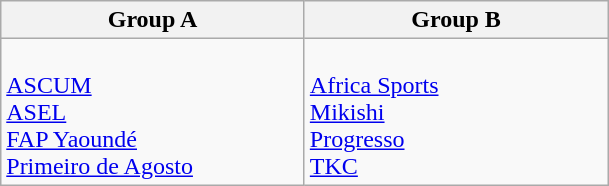<table class="wikitable">
<tr>
<th width=195px>Group A</th>
<th width=195px>Group B</th>
</tr>
<tr>
<td valign=top><br> <a href='#'>ASCUM</a><br>
 <a href='#'>ASEL</a><br>
 <a href='#'>FAP Yaoundé</a><br>
 <a href='#'>Primeiro de Agosto</a></td>
<td valign=top><br> <a href='#'>Africa Sports</a><br>
 <a href='#'>Mikishi</a><br>
 <a href='#'>Progresso</a><br>
 <a href='#'>TKC</a></td>
</tr>
</table>
